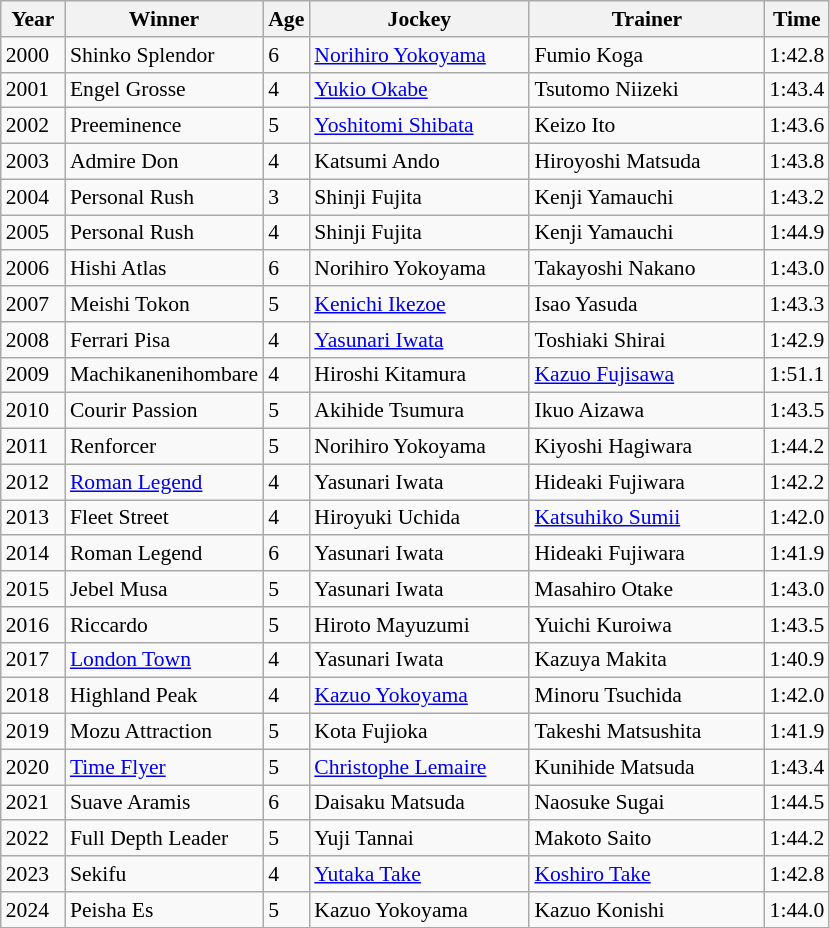<table class="wikitable sortable" style="font-size:90%">
<tr>
<th width="36px">Year<br></th>
<th width="120px">Winner<br></th>
<th>Age<br></th>
<th width="140px">Jockey<br></th>
<th width="150px">Trainer<br></th>
<th>Time<br></th>
</tr>
<tr>
<td>2000</td>
<td>Shinko Splendor</td>
<td>6</td>
<td><a href='#'>Norihiro Yokoyama</a></td>
<td>Fumio Koga</td>
<td>1:42.8</td>
</tr>
<tr>
<td>2001</td>
<td>Engel Grosse</td>
<td>4</td>
<td><a href='#'>Yukio Okabe</a></td>
<td>Tsutomo Niizeki</td>
<td>1:43.4</td>
</tr>
<tr>
<td>2002</td>
<td>Preeminence</td>
<td>5</td>
<td><a href='#'>Yoshitomi Shibata</a></td>
<td>Keizo Ito</td>
<td>1:43.6</td>
</tr>
<tr>
<td>2003</td>
<td>Admire Don</td>
<td>4</td>
<td>Katsumi Ando</td>
<td>Hiroyoshi Matsuda</td>
<td>1:43.8</td>
</tr>
<tr>
<td>2004</td>
<td>Personal Rush</td>
<td>3</td>
<td>Shinji Fujita</td>
<td>Kenji Yamauchi</td>
<td>1:43.2</td>
</tr>
<tr>
<td>2005</td>
<td>Personal Rush</td>
<td>4</td>
<td>Shinji Fujita</td>
<td>Kenji Yamauchi</td>
<td>1:44.9</td>
</tr>
<tr>
<td>2006</td>
<td>Hishi Atlas</td>
<td>6</td>
<td>Norihiro Yokoyama</td>
<td>Takayoshi Nakano</td>
<td>1:43.0</td>
</tr>
<tr>
<td>2007</td>
<td>Meishi Tokon</td>
<td>5</td>
<td><a href='#'>Kenichi Ikezoe</a></td>
<td>Isao Yasuda</td>
<td>1:43.3</td>
</tr>
<tr>
<td>2008</td>
<td>Ferrari Pisa</td>
<td>4</td>
<td><a href='#'>Yasunari Iwata</a></td>
<td>Toshiaki Shirai</td>
<td>1:42.9</td>
</tr>
<tr>
<td>2009</td>
<td>Machikanenihombare</td>
<td>4</td>
<td>Hiroshi Kitamura</td>
<td><a href='#'>Kazuo Fujisawa</a></td>
<td>1:51.1</td>
</tr>
<tr>
<td>2010</td>
<td>Courir Passion</td>
<td>5</td>
<td>Akihide Tsumura</td>
<td>Ikuo Aizawa</td>
<td>1:43.5</td>
</tr>
<tr>
<td>2011</td>
<td>Renforcer</td>
<td>5</td>
<td>Norihiro Yokoyama</td>
<td>Kiyoshi Hagiwara</td>
<td>1:44.2</td>
</tr>
<tr>
<td>2012</td>
<td><a href='#'>Roman Legend</a></td>
<td>4</td>
<td>Yasunari Iwata</td>
<td>Hideaki Fujiwara</td>
<td>1:42.2</td>
</tr>
<tr>
<td>2013</td>
<td>Fleet Street</td>
<td>4</td>
<td>Hiroyuki Uchida</td>
<td><a href='#'>Katsuhiko Sumii</a></td>
<td>1:42.0</td>
</tr>
<tr>
<td>2014</td>
<td>Roman Legend</td>
<td>6</td>
<td>Yasunari Iwata</td>
<td>Hideaki Fujiwara</td>
<td>1:41.9</td>
</tr>
<tr>
<td>2015</td>
<td>Jebel Musa</td>
<td>5</td>
<td>Yasunari Iwata</td>
<td>Masahiro Otake</td>
<td>1:43.0</td>
</tr>
<tr>
<td>2016</td>
<td>Riccardo</td>
<td>5</td>
<td>Hiroto Mayuzumi</td>
<td>Yuichi Kuroiwa</td>
<td>1:43.5</td>
</tr>
<tr>
<td>2017</td>
<td><a href='#'>London Town</a></td>
<td>4</td>
<td>Yasunari Iwata</td>
<td>Kazuya Makita</td>
<td>1:40.9</td>
</tr>
<tr>
<td>2018</td>
<td>Highland Peak</td>
<td>4</td>
<td><a href='#'>Kazuo Yokoyama</a></td>
<td>Minoru Tsuchida</td>
<td>1:42.0</td>
</tr>
<tr>
<td>2019</td>
<td>Mozu Attraction</td>
<td>5</td>
<td>Kota Fujioka</td>
<td>Takeshi Matsushita</td>
<td>1:41.9</td>
</tr>
<tr>
<td>2020</td>
<td><a href='#'>Time Flyer</a></td>
<td>5</td>
<td><a href='#'>Christophe Lemaire</a></td>
<td>Kunihide Matsuda</td>
<td>1:43.4</td>
</tr>
<tr>
<td>2021</td>
<td>Suave Aramis</td>
<td>6</td>
<td>Daisaku Matsuda</td>
<td>Naosuke Sugai</td>
<td>1:44.5</td>
</tr>
<tr>
<td>2022</td>
<td>Full Depth Leader</td>
<td>5</td>
<td>Yuji Tannai</td>
<td>Makoto Saito</td>
<td>1:44.2</td>
</tr>
<tr>
<td>2023</td>
<td>Sekifu</td>
<td>4</td>
<td><a href='#'>Yutaka Take</a></td>
<td><a href='#'>Koshiro Take</a></td>
<td>1:42.8</td>
</tr>
<tr>
<td>2024</td>
<td>Peisha Es</td>
<td>5</td>
<td>Kazuo Yokoyama</td>
<td>Kazuo Konishi</td>
<td>1:44.0</td>
</tr>
</table>
